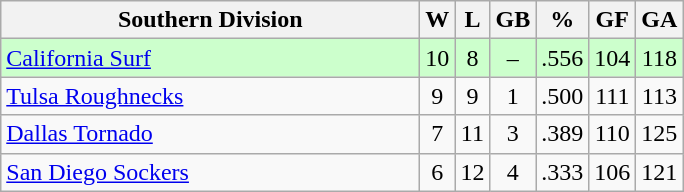<table class="wikitable" style="text-align:center">
<tr>
<th style="width:17em">Southern Division</th>
<th>W</th>
<th>L</th>
<th>GB</th>
<th>%</th>
<th>GF</th>
<th>GA</th>
</tr>
<tr bgcolor=#ccffcc align=center>
<td align=left><a href='#'>California Surf</a></td>
<td>10</td>
<td>8</td>
<td>–</td>
<td>.556</td>
<td>104</td>
<td>118</td>
</tr>
<tr>
<td align=left><a href='#'>Tulsa Roughnecks</a></td>
<td>9</td>
<td>9</td>
<td>1</td>
<td>.500</td>
<td>111</td>
<td>113</td>
</tr>
<tr>
<td align=left><a href='#'>Dallas Tornado</a></td>
<td>7</td>
<td>11</td>
<td>3</td>
<td>.389</td>
<td>110</td>
<td>125</td>
</tr>
<tr>
<td align=left><a href='#'>San Diego Sockers</a></td>
<td>6</td>
<td>12</td>
<td>4</td>
<td>.333</td>
<td>106</td>
<td>121</td>
</tr>
</table>
